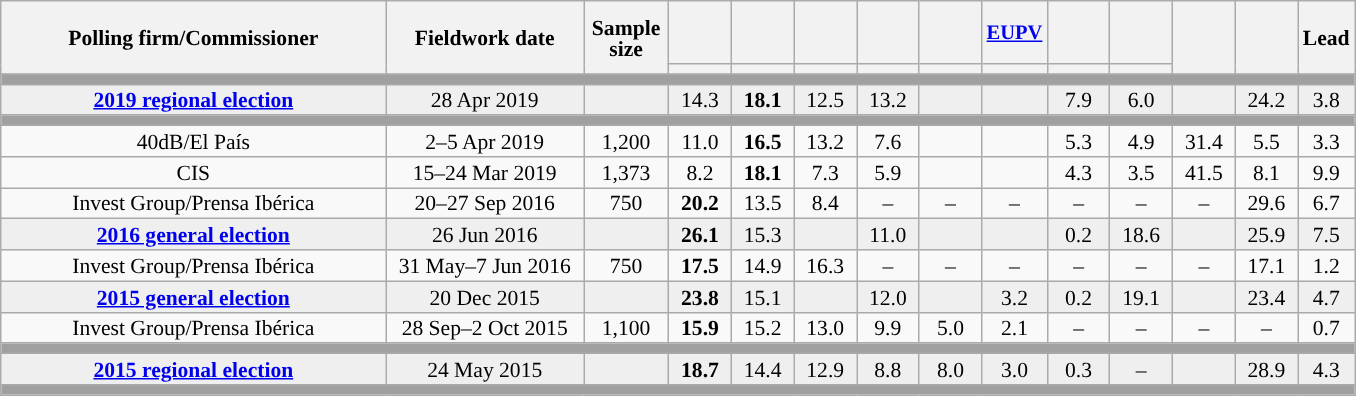<table class="wikitable collapsible collapsed" style="text-align:center; font-size:90%; line-height:14px;">
<tr style="height:42px;">
<th style="width:250px;" rowspan="2">Polling firm/Commissioner</th>
<th style="width:125px;" rowspan="2">Fieldwork date</th>
<th style="width:50px;" rowspan="2">Sample size</th>
<th style="width:35px;"></th>
<th style="width:35px;"></th>
<th style="width:35px;"></th>
<th style="width:35px;"></th>
<th style="width:35px;"></th>
<th style="width:35px; font-size:95%;"><a href='#'>EUPV</a></th>
<th style="width:35px;"></th>
<th style="width:35px;"></th>
<th style="width:35px;" rowspan="2"></th>
<th style="width:35px;" rowspan="2"></th>
<th style="width:30px;" rowspan="2">Lead</th>
</tr>
<tr>
<th style="color:inherit;background:"></th>
<th style="color:inherit;background:"></th>
<th style="color:inherit;background:"></th>
<th style="color:inherit;background:"></th>
<th style="color:inherit;background:"></th>
<th style="color:inherit;background:"></th>
<th style="color:inherit;background:"></th>
<th style="color:inherit;background:"></th>
</tr>
<tr>
<td colspan="14" style="background:#A0A0A0"></td>
</tr>
<tr style="background:#EFEFEF;">
<td><strong><a href='#'>2019 regional election</a></strong></td>
<td>28 Apr 2019</td>
<td></td>
<td>14.3</td>
<td><strong>18.1</strong></td>
<td>12.5</td>
<td>13.2</td>
<td></td>
<td></td>
<td>7.9</td>
<td>6.0</td>
<td></td>
<td>24.2</td>
<td style="background:">3.8</td>
</tr>
<tr>
<td colspan="14" style="background:#A0A0A0"></td>
</tr>
<tr>
<td>40dB/El País</td>
<td>2–5 Apr 2019</td>
<td>1,200</td>
<td>11.0</td>
<td><strong>16.5</strong></td>
<td>13.2</td>
<td>7.6</td>
<td></td>
<td></td>
<td>5.3</td>
<td>4.9</td>
<td>31.4</td>
<td>5.5</td>
<td style="background:">3.3</td>
</tr>
<tr>
<td>CIS</td>
<td>15–24 Mar 2019</td>
<td>1,373</td>
<td>8.2</td>
<td><strong>18.1</strong></td>
<td>7.3</td>
<td>5.9</td>
<td></td>
<td></td>
<td>4.3</td>
<td>3.5</td>
<td>41.5</td>
<td>8.1</td>
<td style="background:">9.9</td>
</tr>
<tr>
<td>Invest Group/Prensa Ibérica</td>
<td>20–27 Sep 2016</td>
<td>750</td>
<td><strong>20.2</strong></td>
<td>13.5</td>
<td>8.4</td>
<td>–</td>
<td>–</td>
<td>–</td>
<td>–</td>
<td>–</td>
<td>–</td>
<td>29.6</td>
<td style="background:">6.7</td>
</tr>
<tr style="background:#EFEFEF;">
<td><strong><a href='#'>2016 general election</a></strong></td>
<td>26 Jun 2016</td>
<td></td>
<td><strong>26.1</strong></td>
<td>15.3</td>
<td></td>
<td>11.0</td>
<td></td>
<td></td>
<td>0.2</td>
<td>18.6</td>
<td></td>
<td>25.9</td>
<td style="background:">7.5</td>
</tr>
<tr>
<td>Invest Group/Prensa Ibérica</td>
<td>31 May–7 Jun 2016</td>
<td>750</td>
<td><strong>17.5</strong></td>
<td>14.9</td>
<td>16.3</td>
<td>–</td>
<td>–</td>
<td>–</td>
<td>–</td>
<td>–</td>
<td>–</td>
<td>17.1</td>
<td style="background:">1.2</td>
</tr>
<tr style="background:#EFEFEF;">
<td><strong><a href='#'>2015 general election</a></strong></td>
<td>20 Dec 2015</td>
<td></td>
<td><strong>23.8</strong></td>
<td>15.1</td>
<td></td>
<td>12.0</td>
<td></td>
<td>3.2</td>
<td>0.2</td>
<td>19.1</td>
<td></td>
<td>23.4</td>
<td style="background:">4.7</td>
</tr>
<tr>
<td>Invest Group/Prensa Ibérica</td>
<td>28 Sep–2 Oct 2015</td>
<td>1,100</td>
<td><strong>15.9</strong></td>
<td>15.2</td>
<td>13.0</td>
<td>9.9</td>
<td>5.0</td>
<td>2.1</td>
<td>–</td>
<td>–</td>
<td>–</td>
<td>–</td>
<td style="background:">0.7</td>
</tr>
<tr>
<td colspan="14" style="background:#A0A0A0"></td>
</tr>
<tr style="background:#EFEFEF;">
<td><strong><a href='#'>2015 regional election</a></strong></td>
<td>24 May 2015</td>
<td></td>
<td><strong>18.7</strong></td>
<td>14.4</td>
<td>12.9</td>
<td>8.8</td>
<td>8.0</td>
<td>3.0</td>
<td>0.3</td>
<td>–</td>
<td></td>
<td>28.9</td>
<td style="background:">4.3</td>
</tr>
<tr>
<td colspan="14" style="background:#A0A0A0"></td>
</tr>
</table>
